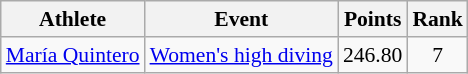<table class=wikitable style="font-size:90%;">
<tr>
<th>Athlete</th>
<th>Event</th>
<th>Points</th>
<th>Rank</th>
</tr>
<tr align=center>
<td align=left><a href='#'>María Quintero</a></td>
<td align=left><a href='#'>Women's high diving</a></td>
<td>246.80</td>
<td>7</td>
</tr>
</table>
